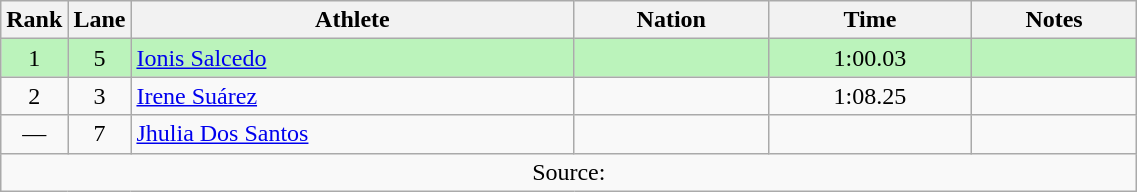<table class="wikitable sortable" style="text-align:center;width: 60%;">
<tr>
<th scope="col" style="width: 10px;">Rank</th>
<th scope="col" style="width: 10px;">Lane</th>
<th scope="col">Athlete</th>
<th scope="col">Nation</th>
<th scope="col">Time</th>
<th scope="col">Notes</th>
</tr>
<tr bgcolor=bbf3bb>
<td>1</td>
<td>5</td>
<td align=left><a href='#'>Ionis Salcedo</a><br></td>
<td align=left></td>
<td>1:00.03</td>
<td></td>
</tr>
<tr>
<td>2</td>
<td>3</td>
<td align=left><a href='#'>Irene Suárez</a><br></td>
<td align=left></td>
<td>1:08.25</td>
<td></td>
</tr>
<tr>
<td>—</td>
<td>7</td>
<td align=left><a href='#'>Jhulia Dos Santos</a><br></td>
<td align=left></td>
<td></td>
<td></td>
</tr>
<tr class="sortbottom">
<td colspan="6">Source:</td>
</tr>
</table>
